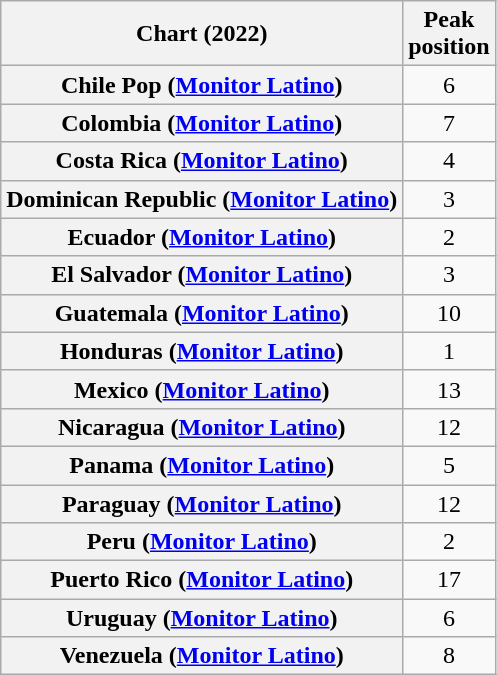<table class="wikitable sortable plainrowheaders" style="text-align:center">
<tr>
<th scope="col">Chart (2022)</th>
<th scope="col">Peak<br>position</th>
</tr>
<tr>
<th scope="row">Chile Pop (<a href='#'>Monitor Latino</a>)</th>
<td>6</td>
</tr>
<tr>
<th scope="row">Colombia (<a href='#'>Monitor Latino</a>)</th>
<td>7</td>
</tr>
<tr>
<th scope="row">Costa Rica (<a href='#'>Monitor Latino</a>)</th>
<td>4</td>
</tr>
<tr>
<th scope="row">Dominican Republic (<a href='#'>Monitor Latino</a>)</th>
<td>3</td>
</tr>
<tr>
<th scope="row">Ecuador (<a href='#'>Monitor Latino</a>)</th>
<td>2</td>
</tr>
<tr>
<th scope="row">El Salvador (<a href='#'>Monitor Latino</a>)</th>
<td>3</td>
</tr>
<tr>
<th scope="row">Guatemala (<a href='#'>Monitor Latino</a>)</th>
<td>10</td>
</tr>
<tr>
<th scope="row">Honduras (<a href='#'>Monitor Latino</a>)</th>
<td>1</td>
</tr>
<tr>
<th scope="row">Mexico (<a href='#'>Monitor Latino</a>)</th>
<td>13</td>
</tr>
<tr>
<th scope="row">Nicaragua (<a href='#'>Monitor Latino</a>)</th>
<td>12</td>
</tr>
<tr>
<th scope="row">Panama (<a href='#'>Monitor Latino</a>)</th>
<td>5</td>
</tr>
<tr>
<th scope="row">Paraguay (<a href='#'>Monitor Latino</a>)</th>
<td>12</td>
</tr>
<tr>
<th scope="row">Peru (<a href='#'>Monitor Latino</a>)</th>
<td>2</td>
</tr>
<tr>
<th scope="row">Puerto Rico (<a href='#'>Monitor Latino</a>)</th>
<td>17</td>
</tr>
<tr>
<th scope="row">Uruguay (<a href='#'>Monitor Latino</a>)</th>
<td>6</td>
</tr>
<tr>
<th scope="row">Venezuela (<a href='#'>Monitor Latino</a>)</th>
<td>8</td>
</tr>
</table>
